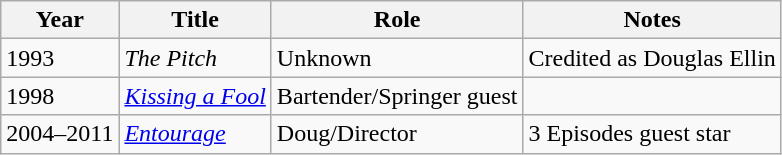<table class="wikitable">
<tr>
<th scope="col">Year</th>
<th scope="col">Title</th>
<th scope="col">Role</th>
<th scope="col">Notes</th>
</tr>
<tr>
<td>1993</td>
<td><em>The Pitch</em></td>
<td>Unknown</td>
<td>Credited as Douglas Ellin</td>
</tr>
<tr>
<td>1998</td>
<td><em><a href='#'>Kissing a Fool</a></em></td>
<td>Bartender/Springer guest</td>
<td></td>
</tr>
<tr>
<td>2004–2011</td>
<td><em><a href='#'>Entourage</a></em></td>
<td>Doug/Director</td>
<td>3 Episodes guest star</td>
</tr>
</table>
